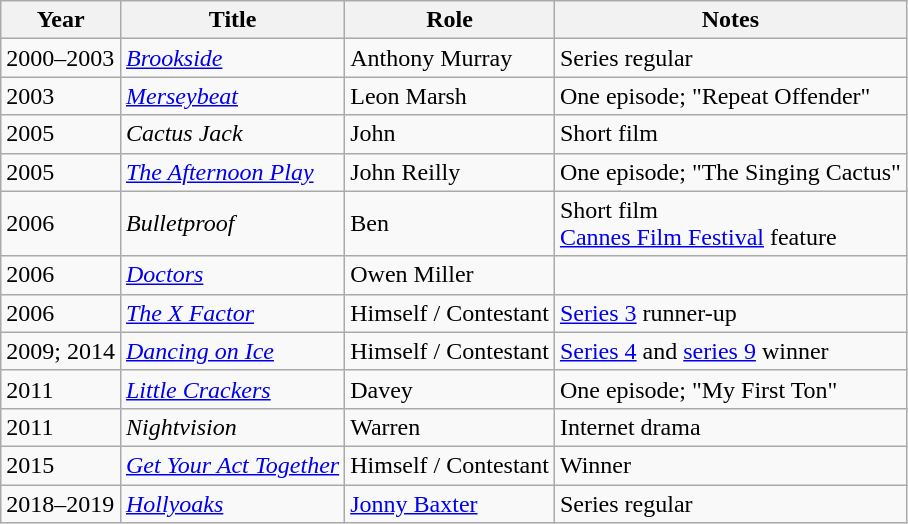<table class="wikitable sortable">
<tr>
<th>Year</th>
<th>Title</th>
<th>Role</th>
<th class="unsortable">Notes</th>
</tr>
<tr>
<td>2000–2003</td>
<td><em><a href='#'>Brookside</a></em></td>
<td>Anthony Murray</td>
<td>Series regular</td>
</tr>
<tr>
<td>2003</td>
<td><em><a href='#'>Merseybeat</a></em></td>
<td>Leon Marsh</td>
<td>One episode; "Repeat Offender"</td>
</tr>
<tr>
<td>2005</td>
<td><em>Cactus Jack</em></td>
<td>John</td>
<td>Short film</td>
</tr>
<tr>
<td>2005</td>
<td><em><a href='#'>The Afternoon Play</a></em></td>
<td>John Reilly</td>
<td>One episode; "The Singing Cactus"</td>
</tr>
<tr>
<td>2006</td>
<td><em>Bulletproof</em></td>
<td>Ben</td>
<td>Short film<br><a href='#'>Cannes Film Festival</a> feature</td>
</tr>
<tr>
<td>2006</td>
<td><em><a href='#'>Doctors</a></em></td>
<td>Owen Miller</td>
<td></td>
</tr>
<tr>
<td>2006</td>
<td><em><a href='#'>The X Factor</a></em></td>
<td>Himself / Contestant</td>
<td><a href='#'>Series 3</a> runner-up</td>
</tr>
<tr>
<td>2009; 2014</td>
<td><em><a href='#'>Dancing on Ice</a></em></td>
<td>Himself / Contestant</td>
<td><a href='#'>Series 4</a> and <a href='#'>series 9</a> winner</td>
</tr>
<tr>
<td>2011</td>
<td><em><a href='#'>Little Crackers</a></em></td>
<td>Davey</td>
<td>One episode; "My First Ton"</td>
</tr>
<tr>
<td>2011</td>
<td><em>Nightvision</em></td>
<td>Warren</td>
<td>Internet drama</td>
</tr>
<tr>
<td>2015</td>
<td><em><a href='#'>Get Your Act Together</a></em></td>
<td>Himself / Contestant</td>
<td>Winner</td>
</tr>
<tr>
<td>2018–2019</td>
<td><em><a href='#'>Hollyoaks</a></em></td>
<td><a href='#'>Jonny Baxter</a></td>
<td>Series regular</td>
</tr>
</table>
